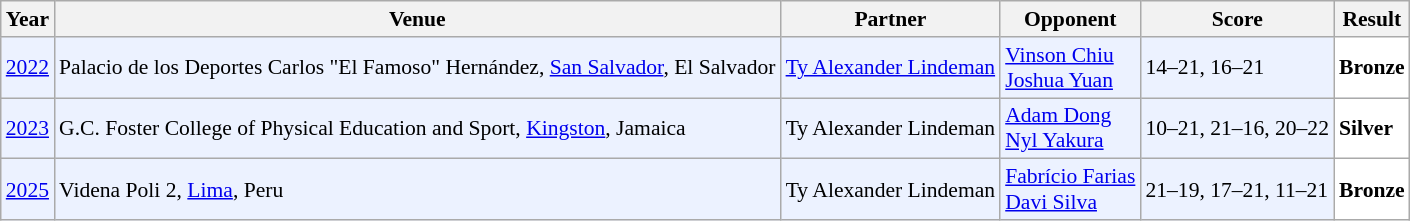<table class="sortable wikitable" style="font-size: 90%;">
<tr>
<th>Year</th>
<th>Venue</th>
<th>Partner</th>
<th>Opponent</th>
<th>Score</th>
<th>Result</th>
</tr>
<tr style="background:#ECF2FF">
<td align="center"><a href='#'>2022</a></td>
<td align="left">Palacio de los Deportes Carlos "El Famoso" Hernández, <a href='#'>San Salvador</a>, El Salvador</td>
<td align="left"> <a href='#'>Ty Alexander Lindeman</a></td>
<td align="left"> <a href='#'>Vinson Chiu</a><br> <a href='#'>Joshua Yuan</a></td>
<td align="left">14–21, 16–21</td>
<td style="text-align:left; background:white"> <strong>Bronze</strong></td>
</tr>
<tr style="background:#ECF2FF">
<td align="center"><a href='#'>2023</a></td>
<td align="left">G.C. Foster College of Physical Education and Sport, <a href='#'>Kingston</a>, Jamaica</td>
<td align="left"> Ty Alexander Lindeman</td>
<td align="left"> <a href='#'>Adam Dong</a><br> <a href='#'>Nyl Yakura</a></td>
<td align="left">10–21, 21–16, 20–22</td>
<td style="text-align:left; background:white"> <strong>Silver</strong></td>
</tr>
<tr style="background:#ECF2FF">
<td align="center"><a href='#'>2025</a></td>
<td align="left">Videna Poli 2, <a href='#'>Lima</a>, Peru</td>
<td align="left"> Ty Alexander Lindeman</td>
<td align="left"> <a href='#'>Fabrício Farias</a><br> <a href='#'>Davi Silva</a></td>
<td align="left">21–19, 17–21, 11–21</td>
<td style="text-align:left; background:white"> <strong>Bronze</strong></td>
</tr>
</table>
